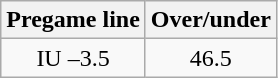<table class="wikitable">
<tr align="center">
<th style=>Pregame line</th>
<th style=>Over/under</th>
</tr>
<tr align="center">
<td>IU –3.5</td>
<td>46.5</td>
</tr>
</table>
